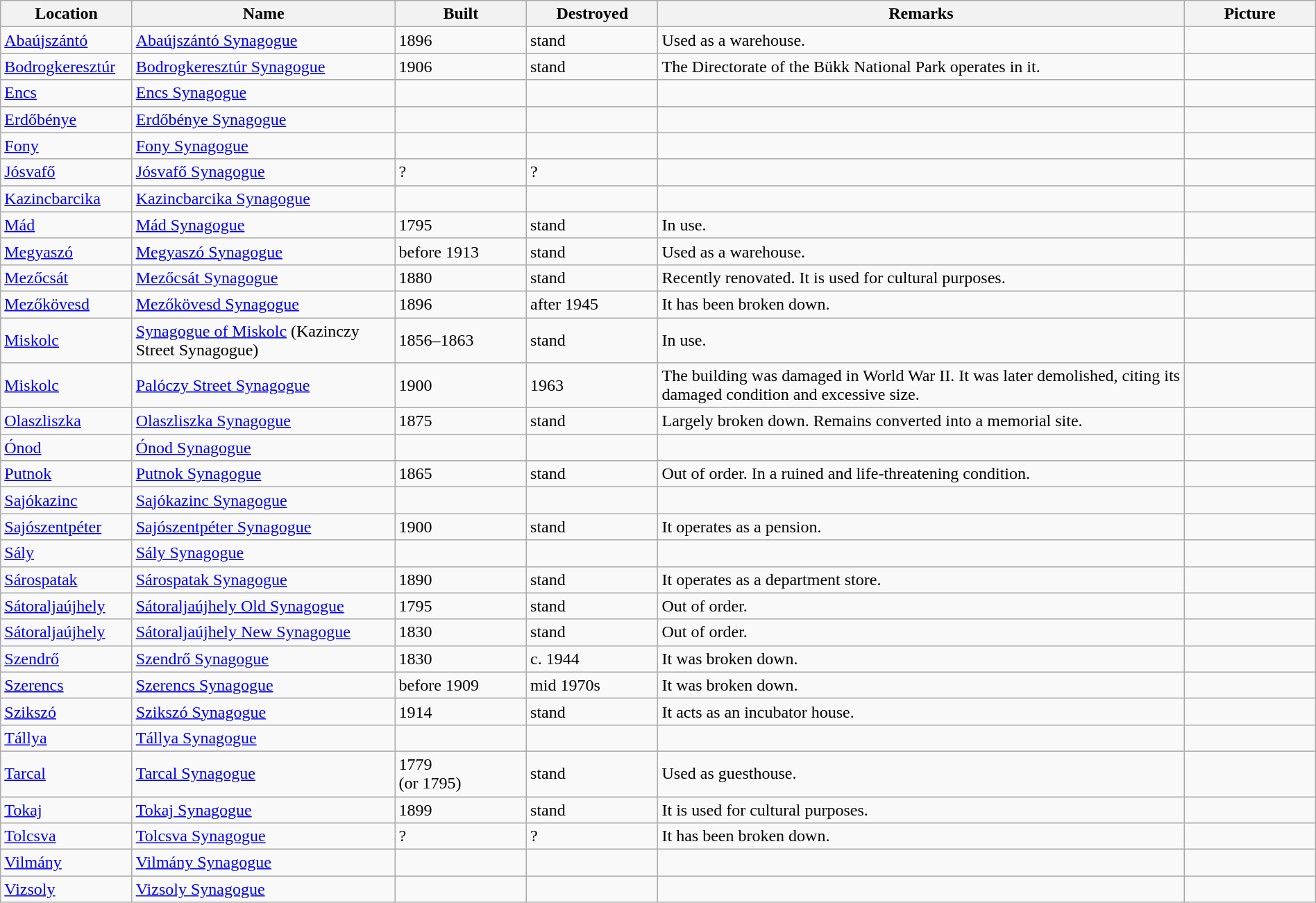<table class="wikitable sortable" width="100%">
<tr>
<th width="10%">Location</th>
<th width="20%">Name</th>
<th width="10%">Built</th>
<th width="10%">Destroyed</th>
<th width="40%" class="unsortable">Remarks</th>
<th width="10%" class="unsortable">Picture</th>
</tr>
<tr>
<td><a href='#'>Abaújszántó</a></td>
<td><a href='#'>Abaújszántó Synagogue</a></td>
<td>1896</td>
<td>stand</td>
<td>Used as a warehouse.</td>
<td></td>
</tr>
<tr>
<td><a href='#'>Bodrogkeresztúr</a></td>
<td><a href='#'>Bodrogkeresztúr Synagogue</a></td>
<td>1906</td>
<td>stand</td>
<td>The Directorate of the Bükk National Park operates in it.</td>
<td></td>
</tr>
<tr>
<td><a href='#'>Encs</a></td>
<td><a href='#'>Encs Synagogue</a></td>
<td></td>
<td></td>
<td></td>
<td></td>
</tr>
<tr>
<td><a href='#'>Erdőbénye</a></td>
<td><a href='#'>Erdőbénye Synagogue</a></td>
<td></td>
<td></td>
<td></td>
<td></td>
</tr>
<tr>
<td><a href='#'>Fony</a></td>
<td><a href='#'>Fony Synagogue</a></td>
<td></td>
<td></td>
<td></td>
<td></td>
</tr>
<tr>
<td><a href='#'>Jósvafő</a></td>
<td><a href='#'>Jósvafő Synagogue</a></td>
<td>?</td>
<td>?</td>
<td></td>
<td></td>
</tr>
<tr>
<td><a href='#'>Kazincbarcika</a></td>
<td><a href='#'>Kazincbarcika Synagogue</a></td>
<td></td>
<td></td>
<td></td>
<td></td>
</tr>
<tr>
<td><a href='#'>Mád</a></td>
<td><a href='#'>Mád Synagogue</a></td>
<td>1795</td>
<td>stand</td>
<td>In use.</td>
<td></td>
</tr>
<tr>
<td><a href='#'>Megyaszó</a></td>
<td><a href='#'>Megyaszó Synagogue</a></td>
<td>before 1913</td>
<td>stand</td>
<td>Used as a warehouse.</td>
<td></td>
</tr>
<tr>
<td><a href='#'>Mezőcsát</a></td>
<td><a href='#'>Mezőcsát Synagogue</a></td>
<td>1880</td>
<td>stand</td>
<td>Recently renovated. It is used for cultural purposes.</td>
<td></td>
</tr>
<tr>
<td><a href='#'>Mezőkövesd</a></td>
<td><a href='#'>Mezőkövesd Synagogue</a></td>
<td>1896</td>
<td>after 1945</td>
<td>It has been broken down.</td>
<td></td>
</tr>
<tr>
<td><a href='#'>Miskolc</a></td>
<td><a href='#'>Synagogue of Miskolc</a> (Kazinczy Street Synagogue)</td>
<td>1856–1863</td>
<td>stand</td>
<td>In use.</td>
<td></td>
</tr>
<tr>
<td><a href='#'>Miskolc</a></td>
<td><a href='#'>Palóczy Street Synagogue</a></td>
<td>1900</td>
<td>1963</td>
<td>The building was damaged in World War II. It was later demolished, citing its damaged condition and excessive size.</td>
<td></td>
</tr>
<tr>
<td><a href='#'>Olaszliszka</a></td>
<td><a href='#'>Olaszliszka Synagogue</a></td>
<td>1875</td>
<td>stand</td>
<td>Largely broken down. Remains converted into a memorial site.</td>
<td></td>
</tr>
<tr>
<td><a href='#'>Ónod</a></td>
<td><a href='#'>Ónod Synagogue</a></td>
<td></td>
<td></td>
<td></td>
<td></td>
</tr>
<tr>
<td><a href='#'>Putnok</a></td>
<td><a href='#'>Putnok Synagogue</a></td>
<td>1865</td>
<td>stand</td>
<td>Out of order. In a ruined and life-threatening condition.</td>
<td></td>
</tr>
<tr>
<td><a href='#'>Sajókazinc</a></td>
<td><a href='#'>Sajókazinc Synagogue</a></td>
<td></td>
<td></td>
<td></td>
<td></td>
</tr>
<tr>
<td><a href='#'>Sajószentpéter</a></td>
<td><a href='#'>Sajószentpéter Synagogue</a></td>
<td>1900</td>
<td>stand</td>
<td>It operates as a pension.</td>
<td></td>
</tr>
<tr>
<td><a href='#'>Sály</a></td>
<td><a href='#'>Sály Synagogue</a></td>
<td></td>
<td></td>
<td></td>
<td></td>
</tr>
<tr>
<td><a href='#'>Sárospatak</a></td>
<td><a href='#'>Sárospatak Synagogue</a></td>
<td>1890</td>
<td>stand</td>
<td>It operates as a department store.</td>
<td></td>
</tr>
<tr>
<td><a href='#'>Sátoraljaújhely</a></td>
<td><a href='#'>Sátoraljaújhely Old Synagogue</a></td>
<td>1795</td>
<td>stand</td>
<td>Out of order.</td>
<td></td>
</tr>
<tr>
<td><a href='#'>Sátoraljaújhely</a></td>
<td><a href='#'>Sátoraljaújhely New Synagogue</a></td>
<td>1830</td>
<td>stand</td>
<td>Out of order.</td>
<td></td>
</tr>
<tr>
<td><a href='#'>Szendrő</a></td>
<td><a href='#'>Szendrő Synagogue</a></td>
<td>1830</td>
<td>c. 1944</td>
<td>It was broken down.</td>
<td></td>
</tr>
<tr>
<td><a href='#'>Szerencs</a></td>
<td><a href='#'>Szerencs Synagogue</a></td>
<td>before 1909</td>
<td>mid 1970s</td>
<td>It was broken down.</td>
<td></td>
</tr>
<tr>
<td><a href='#'>Szikszó</a></td>
<td><a href='#'>Szikszó Synagogue</a></td>
<td>1914</td>
<td>stand</td>
<td>It acts as an incubator house.</td>
<td></td>
</tr>
<tr>
<td><a href='#'>Tállya</a></td>
<td><a href='#'>Tállya Synagogue</a></td>
<td></td>
<td></td>
<td></td>
<td></td>
</tr>
<tr>
<td><a href='#'>Tarcal</a></td>
<td><a href='#'>Tarcal Synagogue</a></td>
<td>1779<br>(or 1795)</td>
<td>stand</td>
<td>Used as guesthouse.</td>
<td></td>
</tr>
<tr>
<td><a href='#'>Tokaj</a></td>
<td><a href='#'>Tokaj Synagogue</a></td>
<td>1899</td>
<td>stand</td>
<td>It is used for cultural purposes.</td>
<td></td>
</tr>
<tr>
<td><a href='#'>Tolcsva</a></td>
<td><a href='#'>Tolcsva Synagogue</a></td>
<td>?</td>
<td>?</td>
<td>It has been broken down.</td>
<td></td>
</tr>
<tr>
<td><a href='#'>Vilmány</a></td>
<td><a href='#'>Vilmány Synagogue</a></td>
<td></td>
<td></td>
<td></td>
<td></td>
</tr>
<tr>
<td><a href='#'>Vizsoly</a></td>
<td><a href='#'>Vizsoly Synagogue</a></td>
<td></td>
<td></td>
<td></td>
<td></td>
</tr>
</table>
